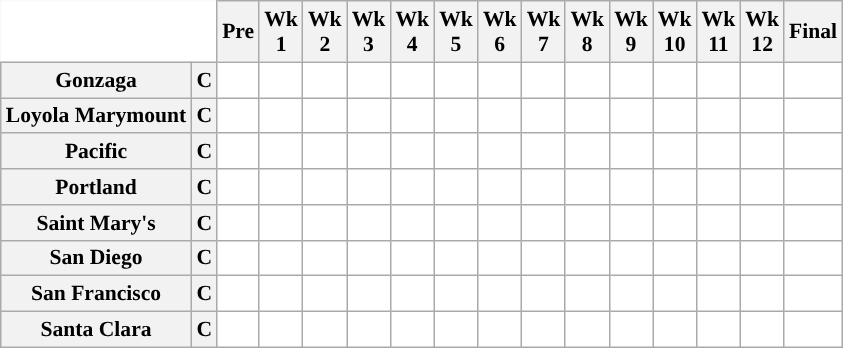<table class="wikitable" style="white-space:nowrap;font-size:90%;">
<tr>
<th colspan=2 style="background:white; border-top-style:hidden; border-left-style:hidden;"> </th>
<th>Pre</th>
<th>Wk<br>1</th>
<th>Wk<br>2</th>
<th>Wk<br>3</th>
<th>Wk<br>4</th>
<th>Wk<br>5</th>
<th>Wk<br>6</th>
<th>Wk<br>7</th>
<th>Wk<br>8</th>
<th>Wk<br>9</th>
<th>Wk<br>10</th>
<th>Wk<br>11</th>
<th>Wk<br>12</th>
<th>Final</th>
</tr>
<tr style="text-align:center;">
<th style="background:#">Gonzaga</th>
<th>C</th>
<td style="background:#FFF;"></td>
<td style="background:#FFF;"></td>
<td style="background:#FFF;"></td>
<td style="background:#FFF;"></td>
<td style="background:#FFF;"></td>
<td style="background:#FFF;"></td>
<td style="background:#FFF;"></td>
<td style="background:#FFF;"></td>
<td style="background:#FFF;"></td>
<td style="background:#FFF;"></td>
<td style="background:#FFF;"></td>
<td style="background:#FFF;"></td>
<td style="background:#FFF;"></td>
<td style="background:#FFF;"></td>
</tr>
<tr style="text-align:center;">
<th style="background:#">Loyola Marymount</th>
<th>C</th>
<td style="background:#FFF;"></td>
<td style="background:#FFF;"></td>
<td style="background:#FFF;"></td>
<td style="background:#FFF;"></td>
<td style="background:#FFF;"></td>
<td style="background:#FFF;"></td>
<td style="background:#FFF;"></td>
<td style="background:#FFF;"></td>
<td style="background:#FFF;"></td>
<td style="background:#FFF;"></td>
<td style="background:#FFF;"></td>
<td style="background:#FFF;"></td>
<td style="background:#FFF;"></td>
<td style="background:#FFF;"></td>
</tr>
<tr style="text-align:center;">
<th style="background:#">Pacific</th>
<th>C</th>
<td style="background:#FFF;"></td>
<td style="background:#FFF;"></td>
<td style="background:#FFF;"></td>
<td style="background:#FFF;"></td>
<td style="background:#FFF;"></td>
<td style="background:#FFF;"></td>
<td style="background:#FFF;"></td>
<td style="background:#FFF;"></td>
<td style="background:#FFF;"></td>
<td style="background:#FFF;"></td>
<td style="background:#FFF;"></td>
<td style="background:#FFF;"></td>
<td style="background:#FFF;"></td>
<td style="background:#FFF;"></td>
</tr>
<tr style="text-align:center;">
<th style="background:#">Portland</th>
<th>C</th>
<td style="background:#FFF;"></td>
<td style="background:#FFF;"></td>
<td style="background:#FFF;"></td>
<td style="background:#FFF;"></td>
<td style="background:#FFF;"></td>
<td style="background:#FFF;"></td>
<td style="background:#FFF;"></td>
<td style="background:#FFF;"></td>
<td style="background:#FFF;"></td>
<td style="background:#FFF;"></td>
<td style="background:#FFF;"></td>
<td style="background:#FFF;"></td>
<td style="background:#FFF;"></td>
<td style="background:#FFF;"></td>
</tr>
<tr style="text-align:center;">
<th style="background:#">Saint Mary's</th>
<th>C</th>
<td style="background:#FFF;"></td>
<td style="background:#FFF;"></td>
<td style="background:#FFF;"></td>
<td style="background:#FFF;"></td>
<td style="background:#FFF;"></td>
<td style="background:#FFF;"></td>
<td style="background:#FFF;"></td>
<td style="background:#FFF;"></td>
<td style="background:#FFF;"></td>
<td style="background:#FFF;"></td>
<td style="background:#FFF;"></td>
<td style="background:#FFF;"></td>
<td style="background:#FFF;"></td>
<td style="background:#FFF;"></td>
</tr>
<tr style="text-align:center;">
<th style="background:#">San Diego</th>
<th>C</th>
<td style="background:#FFF;"></td>
<td style="background:#FFF;"></td>
<td style="background:#FFF;"></td>
<td style="background:#FFF;"></td>
<td style="background:#FFF;"></td>
<td style="background:#FFF;"></td>
<td style="background:#FFF;"></td>
<td style="background:#FFF;"></td>
<td style="background:#FFF;"></td>
<td style="background:#FFF;"></td>
<td style="background:#FFF;"></td>
<td style="background:#FFF;"></td>
<td style="background:#FFF;"></td>
<td style="background:#FFF;"></td>
</tr>
<tr style="text-align:center;">
<th style="background:#">San Francisco</th>
<th>C</th>
<td style="background:#FFF;"></td>
<td style="background:#FFF;"></td>
<td style="background:#FFF;"></td>
<td style="background:#FFF;"></td>
<td style="background:#FFF;"></td>
<td style="background:#FFF;"></td>
<td style="background:#FFF;"></td>
<td style="background:#FFF;"></td>
<td style="background:#FFF;"></td>
<td style="background:#FFF;"></td>
<td style="background:#FFF;"></td>
<td style="background:#FFF;"></td>
<td style="background:#FFF;"></td>
<td style="background:#FFF;"></td>
</tr>
<tr style="text-align:center;">
<th style="background:#">Santa Clara</th>
<th>C</th>
<td style="background:#FFF;"></td>
<td style="background:#FFF;"></td>
<td style="background:#FFF;"></td>
<td style="background:#FFF;"></td>
<td style="background:#FFF;"></td>
<td style="background:#FFF;"></td>
<td style="background:#FFF;"></td>
<td style="background:#FFF;"></td>
<td style="background:#FFF;"></td>
<td style="background:#FFF;"></td>
<td style="background:#FFF;"></td>
<td style="background:#FFF;"></td>
<td style="background:#FFF;"></td>
<td style="background:#FFF;"></td>
</tr>
</table>
